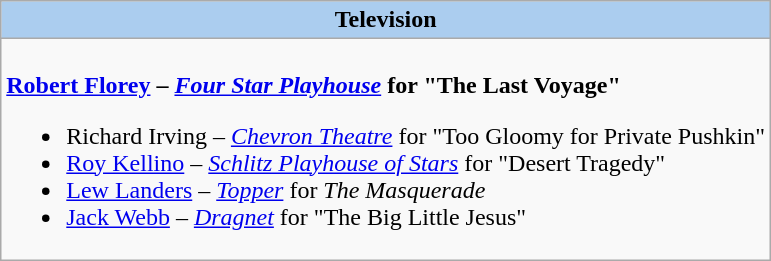<table class=wikitable style="width="100%">
<tr>
<th colspan="2" style="background:#abcdef;">Television</th>
</tr>
<tr>
<td colspan="2" style="vertical-align:top;"><br><strong><a href='#'>Robert Florey</a> – <em><a href='#'>Four Star Playhouse</a></em> for "The Last Voyage"</strong><ul><li>Richard Irving – <em><a href='#'>Chevron Theatre</a></em> for "Too Gloomy for Private Pushkin"</li><li><a href='#'>Roy Kellino</a> – <em><a href='#'>Schlitz Playhouse of Stars</a></em> for "Desert Tragedy"</li><li><a href='#'>Lew Landers</a> – <em><a href='#'>Topper</a></em> for <em>The Masquerade</em></li><li><a href='#'>Jack Webb</a> – <em><a href='#'>Dragnet</a></em> for "The Big Little Jesus"</li></ul></td>
</tr>
</table>
